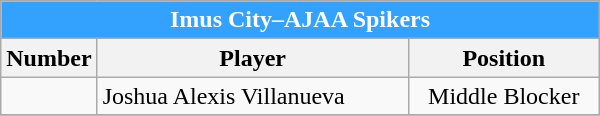<table class="wikitable sortable" style="text-align:center;">
<tr>
<th colspan="5" style= "background: #33A2FF; color: #FFFFFF; text-align: center"><strong>Imus City–AJAA Spikers</strong></th>
</tr>
<tr>
<th width=3px>Number</th>
<th width=200px>Player</th>
<th width=120px>Position</th>
</tr>
<tr align=center>
<td></td>
<td align=left> Joshua Alexis Villanueva</td>
<td>Middle Blocker</td>
</tr>
<tr>
</tr>
</table>
